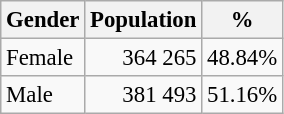<table class="wikitable" style="font-size: 95%; text-align: right">
<tr>
<th>Gender</th>
<th>Population</th>
<th>%</th>
</tr>
<tr>
<td align=left>Female</td>
<td>364 265</td>
<td>48.84%</td>
</tr>
<tr>
<td align=left>Male</td>
<td>381 493</td>
<td>51.16%</td>
</tr>
</table>
